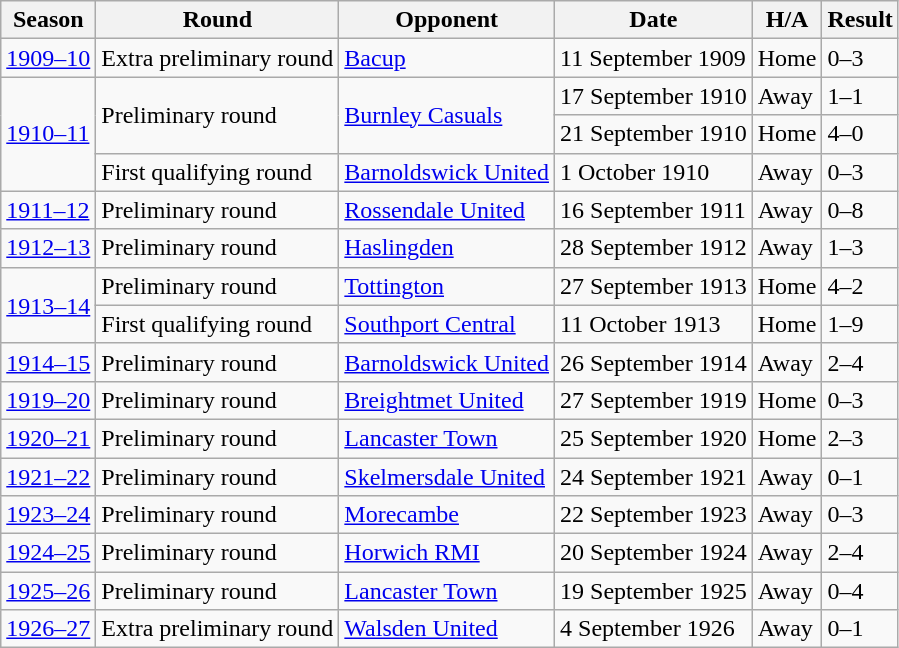<table class="wikitable">
<tr>
<th>Season</th>
<th>Round</th>
<th>Opponent</th>
<th>Date</th>
<th>H/A</th>
<th>Result</th>
</tr>
<tr>
<td><a href='#'>1909–10</a></td>
<td>Extra preliminary round</td>
<td><a href='#'>Bacup</a></td>
<td>11 September 1909</td>
<td>Home</td>
<td>0–3</td>
</tr>
<tr>
<td rowspan="3"><a href='#'>1910–11</a></td>
<td rowspan="2">Preliminary round</td>
<td rowspan="2"><a href='#'>Burnley Casuals</a></td>
<td>17 September 1910</td>
<td>Away</td>
<td>1–1</td>
</tr>
<tr>
<td>21 September 1910</td>
<td>Home</td>
<td>4–0</td>
</tr>
<tr>
<td>First qualifying round</td>
<td><a href='#'>Barnoldswick United</a></td>
<td>1 October 1910</td>
<td>Away</td>
<td>0–3</td>
</tr>
<tr>
<td><a href='#'>1911–12</a></td>
<td>Preliminary round</td>
<td><a href='#'>Rossendale United</a></td>
<td>16 September 1911</td>
<td>Away</td>
<td>0–8</td>
</tr>
<tr>
<td><a href='#'>1912–13</a></td>
<td>Preliminary round</td>
<td><a href='#'>Haslingden</a></td>
<td>28 September 1912</td>
<td>Away</td>
<td>1–3</td>
</tr>
<tr>
<td rowspan="2"><a href='#'>1913–14</a></td>
<td>Preliminary round</td>
<td><a href='#'>Tottington</a></td>
<td>27 September 1913</td>
<td>Home</td>
<td>4–2</td>
</tr>
<tr>
<td>First qualifying round</td>
<td><a href='#'>Southport Central</a></td>
<td>11 October 1913</td>
<td>Home</td>
<td>1–9</td>
</tr>
<tr>
<td><a href='#'>1914–15</a></td>
<td>Preliminary round</td>
<td><a href='#'>Barnoldswick United</a></td>
<td>26 September 1914</td>
<td>Away</td>
<td>2–4</td>
</tr>
<tr>
<td><a href='#'>1919–20</a></td>
<td>Preliminary round</td>
<td><a href='#'>Breightmet United</a></td>
<td>27 September 1919</td>
<td>Home</td>
<td>0–3</td>
</tr>
<tr>
<td><a href='#'>1920–21</a></td>
<td>Preliminary round</td>
<td><a href='#'>Lancaster Town</a></td>
<td>25 September 1920</td>
<td>Home</td>
<td>2–3</td>
</tr>
<tr>
<td><a href='#'>1921–22</a></td>
<td>Preliminary round</td>
<td><a href='#'>Skelmersdale United</a></td>
<td>24 September 1921</td>
<td>Away</td>
<td>0–1</td>
</tr>
<tr>
<td><a href='#'>1923–24</a></td>
<td>Preliminary round</td>
<td><a href='#'>Morecambe</a></td>
<td>22 September 1923</td>
<td>Away</td>
<td>0–3</td>
</tr>
<tr>
<td><a href='#'>1924–25</a></td>
<td>Preliminary round</td>
<td><a href='#'>Horwich RMI</a></td>
<td>20 September 1924</td>
<td>Away</td>
<td>2–4</td>
</tr>
<tr>
<td><a href='#'>1925–26</a></td>
<td>Preliminary round</td>
<td><a href='#'>Lancaster Town</a></td>
<td>19 September 1925</td>
<td>Away</td>
<td>0–4</td>
</tr>
<tr>
<td><a href='#'>1926–27</a></td>
<td>Extra preliminary round</td>
<td><a href='#'>Walsden United</a></td>
<td>4 September 1926</td>
<td>Away</td>
<td>0–1</td>
</tr>
</table>
